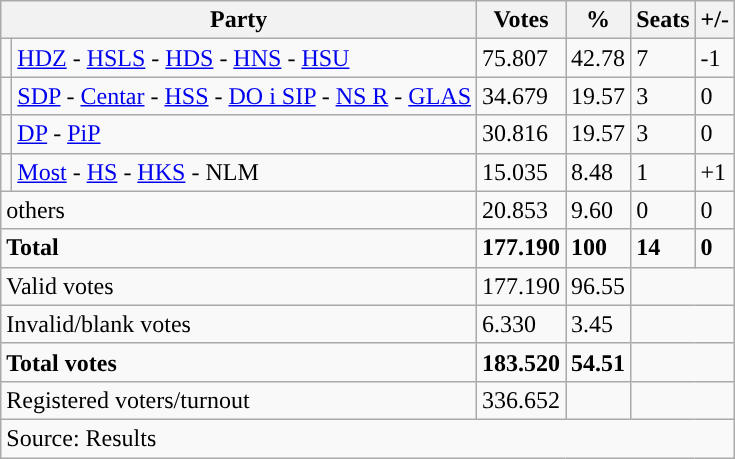<table class="wikitable" style="text-align: left;">
<tr>
<th colspan="2">Party</th>
<th>Votes</th>
<th>%</th>
<th>Seats</th>
<th>+/-</th>
</tr>
<tr>
<td style="background-color: "></td>
<td><a href='#'>HDZ</a> - <a href='#'>HSLS</a> - <a href='#'>HDS</a> - <a href='#'>HNS</a> - <a href='#'>HSU</a></td>
<td>75.807</td>
<td>42.78</td>
<td>7</td>
<td>-1</td>
</tr>
<tr>
<td style="background-color: "></td>
<td><a href='#'>SDP</a> - <a href='#'>Centar</a> - <a href='#'>HSS</a> - <a href='#'>DO i SIP</a> - <a href='#'>NS R</a> - <a href='#'>GLAS</a></td>
<td>34.679</td>
<td>19.57</td>
<td>3</td>
<td>0</td>
</tr>
<tr>
<td style="background-color: "></td>
<td><a href='#'>DP</a> - <a href='#'>PiP</a></td>
<td>30.816</td>
<td>19.57</td>
<td>3</td>
<td>0</td>
</tr>
<tr>
<td style="background-color: "></td>
<td><a href='#'>Most</a> - <a href='#'>HS</a> - <a href='#'>HKS</a> - NLM</td>
<td>15.035</td>
<td>8.48</td>
<td>1</td>
<td>+1</td>
</tr>
<tr>
<td colspan="2">others</td>
<td>20.853</td>
<td>9.60</td>
<td>0</td>
<td>0</td>
</tr>
<tr>
<td colspan="2"><strong>Total</strong></td>
<td><strong>177.190</strong></td>
<td><strong>100</strong></td>
<td><strong>14</strong></td>
<td><strong>0</strong></td>
</tr>
<tr>
<td colspan="2">Valid votes</td>
<td>177.190</td>
<td>96.55</td>
<td colspan="2"></td>
</tr>
<tr>
<td colspan="2">Invalid/blank votes</td>
<td>6.330</td>
<td>3.45</td>
<td colspan="2"></td>
</tr>
<tr>
<td colspan="2"><strong>Total votes</strong></td>
<td><strong>183.520</strong></td>
<td><strong>54.51</strong></td>
<td colspan="2"></td>
</tr>
<tr>
<td colspan="2">Registered voters/turnout</td>
<td votes14="5343">336.652</td>
<td></td>
<td colspan="2"></td>
</tr>
<tr>
<td colspan="6">Source: Results</td>
</tr>
</table>
